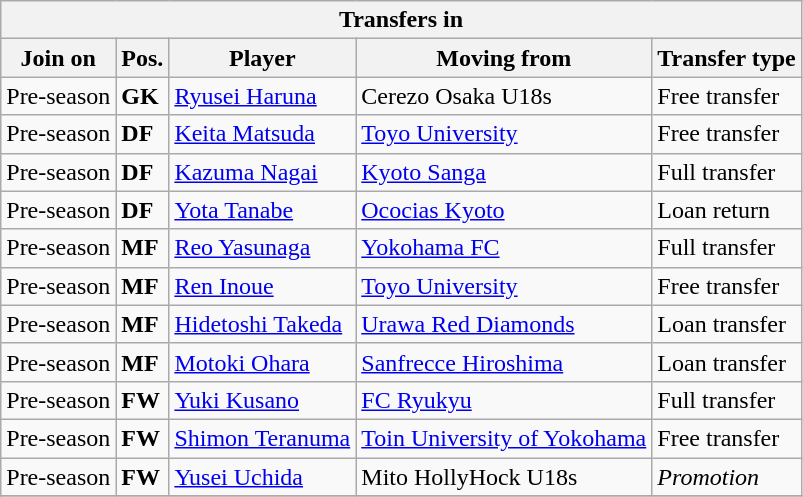<table class="wikitable sortable" style=“text-align:left;>
<tr>
<th colspan="5">Transfers in</th>
</tr>
<tr>
<th>Join on</th>
<th>Pos.</th>
<th>Player</th>
<th>Moving from</th>
<th>Transfer type</th>
</tr>
<tr>
<td>Pre-season</td>
<td><strong>GK</strong></td>
<td> <a href='#'>Ryusei Haruna</a></td>
<td> Cerezo Osaka U18s</td>
<td>Free transfer</td>
</tr>
<tr>
<td>Pre-season</td>
<td><strong>DF</strong></td>
<td> <a href='#'>Keita Matsuda</a></td>
<td> <a href='#'>Toyo University</a></td>
<td>Free transfer</td>
</tr>
<tr>
<td>Pre-season</td>
<td><strong>DF</strong></td>
<td> <a href='#'>Kazuma Nagai</a></td>
<td> <a href='#'>Kyoto Sanga</a></td>
<td>Full transfer</td>
</tr>
<tr>
<td>Pre-season</td>
<td><strong>DF</strong></td>
<td> <a href='#'>Yota Tanabe</a></td>
<td> <a href='#'>Ococias Kyoto</a></td>
<td>Loan return</td>
</tr>
<tr>
<td>Pre-season</td>
<td><strong>MF</strong></td>
<td> <a href='#'>Reo Yasunaga</a></td>
<td> <a href='#'>Yokohama FC</a></td>
<td>Full transfer</td>
</tr>
<tr>
<td>Pre-season</td>
<td><strong>MF</strong></td>
<td> <a href='#'>Ren Inoue</a></td>
<td> <a href='#'>Toyo University</a></td>
<td>Free transfer</td>
</tr>
<tr>
<td>Pre-season</td>
<td><strong>MF</strong></td>
<td> <a href='#'>Hidetoshi Takeda</a></td>
<td> <a href='#'>Urawa Red Diamonds</a></td>
<td>Loan transfer</td>
</tr>
<tr>
<td>Pre-season</td>
<td><strong>MF</strong></td>
<td> <a href='#'>Motoki Ohara</a></td>
<td> <a href='#'>Sanfrecce Hiroshima</a></td>
<td>Loan transfer</td>
</tr>
<tr>
<td>Pre-season</td>
<td><strong>FW</strong></td>
<td> <a href='#'>Yuki Kusano</a></td>
<td> <a href='#'>FC Ryukyu</a></td>
<td>Full transfer</td>
</tr>
<tr>
<td>Pre-season</td>
<td><strong>FW</strong></td>
<td> <a href='#'>Shimon Teranuma</a></td>
<td> <a href='#'>Toin University of Yokohama</a></td>
<td>Free transfer</td>
</tr>
<tr>
<td>Pre-season</td>
<td><strong>FW</strong></td>
<td> <a href='#'>Yusei Uchida</a></td>
<td>Mito HollyHock U18s</td>
<td><em>Promotion</em></td>
</tr>
<tr>
</tr>
</table>
